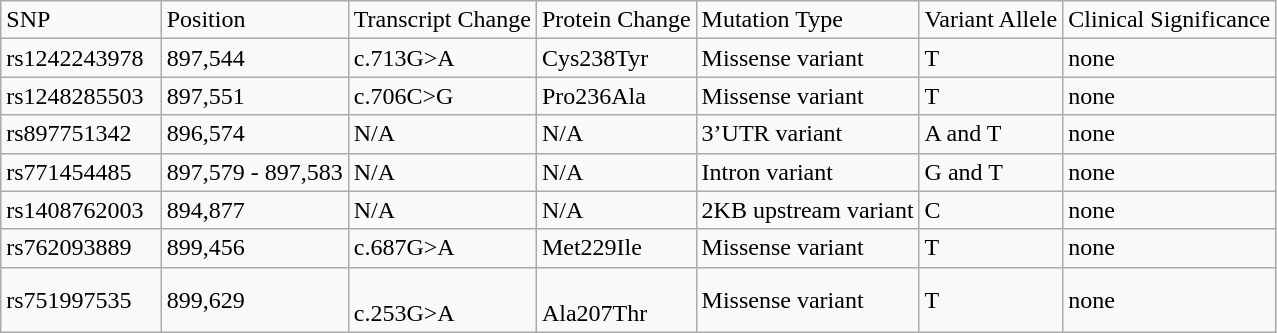<table class="wikitable">
<tr>
<td>SNP</td>
<td>Position</td>
<td>Transcript Change</td>
<td>Protein Change</td>
<td>Mutation Type  </td>
<td>Variant Allele</td>
<td>Clinical Significance</td>
</tr>
<tr>
<td>rs1242243978  </td>
<td>897,544</td>
<td>c.713G>A</td>
<td>Cys238Tyr</td>
<td>Missense variant</td>
<td>T</td>
<td>none</td>
</tr>
<tr>
<td>rs1248285503</td>
<td>897,551</td>
<td>c.706C>G</td>
<td>Pro236Ala</td>
<td>Missense variant</td>
<td>T</td>
<td>none</td>
</tr>
<tr>
<td>rs897751342  </td>
<td>896,574</td>
<td>N/A</td>
<td>N/A</td>
<td>3’UTR variant</td>
<td>A and T</td>
<td>none</td>
</tr>
<tr>
<td>rs771454485</td>
<td>897,579 - 897,583</td>
<td>N/A</td>
<td>N/A</td>
<td>Intron variant</td>
<td>G and T</td>
<td>none</td>
</tr>
<tr>
<td>rs1408762003</td>
<td>894,877</td>
<td>N/A</td>
<td>N/A</td>
<td>2KB upstream variant</td>
<td>C</td>
<td>none</td>
</tr>
<tr>
<td>rs762093889</td>
<td>899,456</td>
<td>c.687G>A</td>
<td>Met229Ile</td>
<td>Missense variant</td>
<td>T</td>
<td>none</td>
</tr>
<tr>
<td>rs751997535</td>
<td>899,629</td>
<td><br>c.253G>A</td>
<td><br>Ala207Thr</td>
<td>Missense variant</td>
<td>T</td>
<td>none</td>
</tr>
</table>
